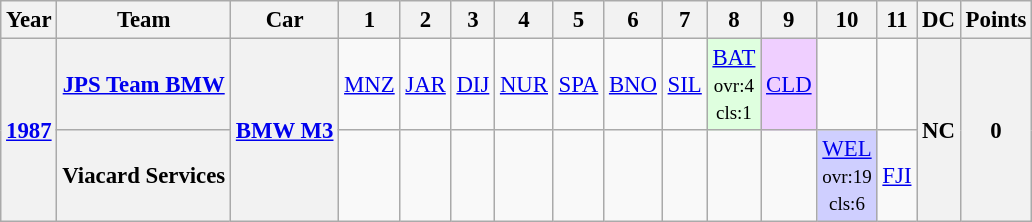<table class="wikitable" style="text-align:center; font-size:95%">
<tr>
<th>Year</th>
<th>Team</th>
<th>Car</th>
<th>1</th>
<th>2</th>
<th>3</th>
<th>4</th>
<th>5</th>
<th>6</th>
<th>7</th>
<th>8</th>
<th>9</th>
<th>10</th>
<th>11</th>
<th>DC</th>
<th>Points</th>
</tr>
<tr>
<th rowspan=2><a href='#'>1987</a></th>
<th> <a href='#'>JPS Team BMW</a></th>
<th rowspan=2><a href='#'>BMW M3</a></th>
<td><a href='#'>MNZ</a></td>
<td><a href='#'>JAR</a></td>
<td><a href='#'>DIJ</a></td>
<td><a href='#'>NUR</a></td>
<td><a href='#'>SPA</a></td>
<td><a href='#'>BNO</a></td>
<td><a href='#'>SIL</a></td>
<td style="background:#dfffdf;"><a href='#'>BAT</a><br><small>ovr:4<br>cls:1</small></td>
<td style="background:#efcfff;"><a href='#'>CLD</a><br></td>
<td></td>
<td></td>
<th rowspan=2>NC</th>
<th rowspan=2>0</th>
</tr>
<tr>
<th> Viacard Services</th>
<td></td>
<td></td>
<td></td>
<td></td>
<td></td>
<td></td>
<td></td>
<td></td>
<td></td>
<td style="background:#cfcfff;"><a href='#'>WEL</a><br><small>ovr:19<br>cls:6</small></td>
<td><a href='#'>FJI</a></td>
</tr>
</table>
